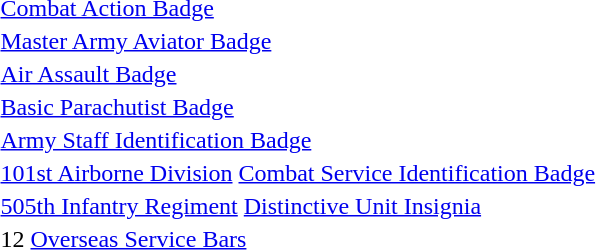<table>
<tr>
<td></td>
<td><a href='#'>Combat Action Badge</a></td>
</tr>
<tr>
<td></td>
<td><a href='#'>Master Army Aviator Badge</a></td>
</tr>
<tr>
<td></td>
<td><a href='#'>Air Assault Badge</a></td>
</tr>
<tr>
<td></td>
<td><a href='#'>Basic Parachutist Badge</a></td>
</tr>
<tr>
<td></td>
<td><a href='#'>Army Staff Identification Badge</a></td>
</tr>
<tr>
<td></td>
<td><a href='#'>101st Airborne Division</a> <a href='#'>Combat Service Identification Badge</a></td>
</tr>
<tr>
<td></td>
<td><a href='#'>505th Infantry Regiment</a> <a href='#'>Distinctive Unit Insignia</a></td>
</tr>
<tr>
<td></td>
<td>12 <a href='#'>Overseas Service Bars</a></td>
</tr>
</table>
